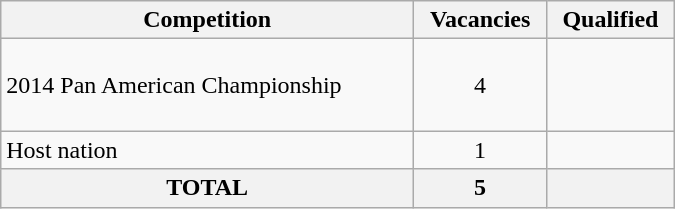<table class="wikitable" width=450>
<tr>
<th>Competition</th>
<th>Vacancies</th>
<th>Qualified</th>
</tr>
<tr>
<td>2014 Pan American Championship</td>
<td align="center">4</td>
<td><br><br><br></td>
</tr>
<tr>
<td>Host nation</td>
<td align="center">1</td>
<td></td>
</tr>
<tr>
<th>TOTAL</th>
<th>5</th>
<th></th>
</tr>
</table>
